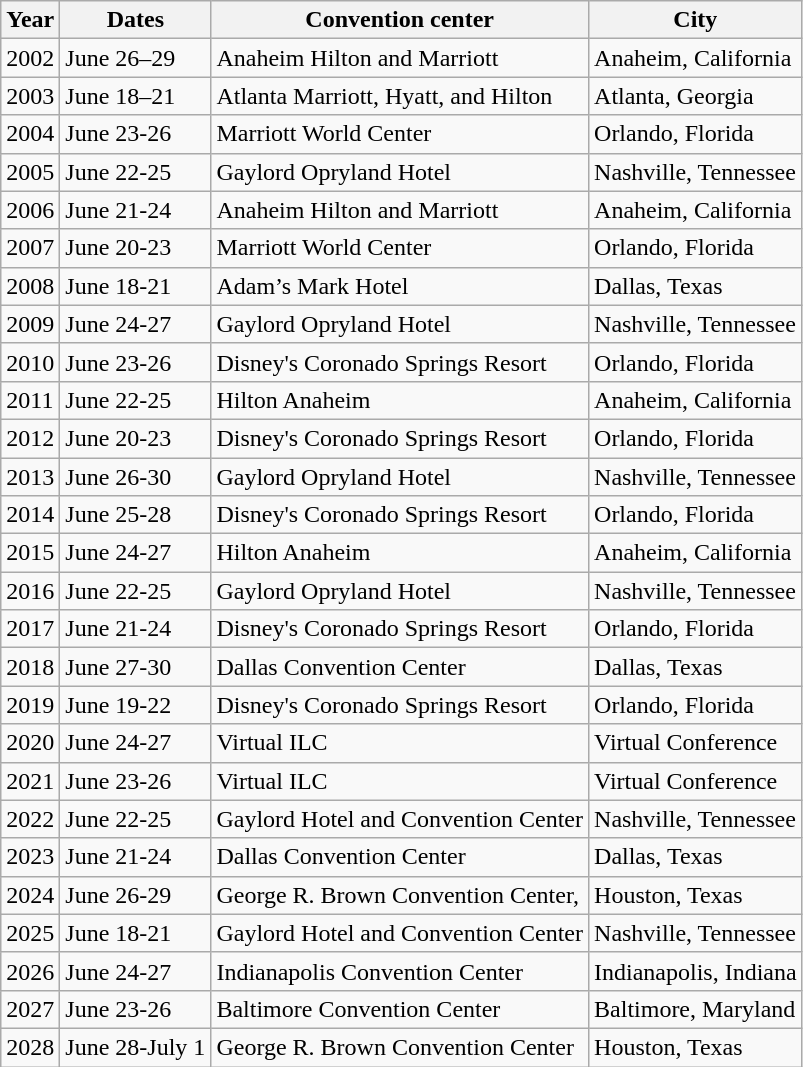<table class="wikitable sortable">
<tr>
<th>Year</th>
<th>Dates</th>
<th>Convention center</th>
<th>City</th>
</tr>
<tr>
<td>2002</td>
<td>June 26–29</td>
<td>Anaheim Hilton and Marriott</td>
<td>Anaheim, California</td>
</tr>
<tr>
<td>2003</td>
<td>June 18–21</td>
<td>Atlanta Marriott, Hyatt, and Hilton</td>
<td>Atlanta, Georgia</td>
</tr>
<tr>
<td>2004</td>
<td>June 23-26</td>
<td>Marriott World Center</td>
<td>Orlando, Florida</td>
</tr>
<tr>
<td>2005</td>
<td>June 22-25</td>
<td>Gaylord Opryland Hotel</td>
<td>Nashville, Tennessee</td>
</tr>
<tr>
<td>2006</td>
<td>June 21-24</td>
<td>Anaheim Hilton and Marriott</td>
<td>Anaheim, California</td>
</tr>
<tr>
<td>2007</td>
<td>June 20-23</td>
<td>Marriott World Center</td>
<td>Orlando, Florida</td>
</tr>
<tr>
<td>2008</td>
<td>June 18-21</td>
<td>Adam’s Mark Hotel</td>
<td>Dallas, Texas</td>
</tr>
<tr>
<td>2009</td>
<td>June 24-27</td>
<td>Gaylord Opryland Hotel</td>
<td>Nashville, Tennessee</td>
</tr>
<tr>
<td>2010</td>
<td>June 23-26</td>
<td>Disney's Coronado Springs Resort</td>
<td>Orlando, Florida</td>
</tr>
<tr>
<td>2011</td>
<td>June 22-25</td>
<td>Hilton Anaheim</td>
<td>Anaheim, California</td>
</tr>
<tr>
<td>2012</td>
<td>June 20-23</td>
<td>Disney's Coronado Springs Resort</td>
<td>Orlando, Florida</td>
</tr>
<tr>
<td>2013</td>
<td>June 26-30</td>
<td>Gaylord Opryland Hotel</td>
<td>Nashville, Tennessee</td>
</tr>
<tr>
<td>2014</td>
<td>June 25-28</td>
<td>Disney's Coronado Springs Resort</td>
<td>Orlando, Florida</td>
</tr>
<tr>
<td>2015</td>
<td>June 24-27</td>
<td>Hilton Anaheim</td>
<td>Anaheim, California</td>
</tr>
<tr>
<td>2016</td>
<td>June 22-25</td>
<td>Gaylord Opryland Hotel</td>
<td>Nashville, Tennessee</td>
</tr>
<tr>
<td>2017</td>
<td>June 21-24</td>
<td>Disney's Coronado Springs Resort</td>
<td>Orlando, Florida</td>
</tr>
<tr>
<td>2018</td>
<td>June 27-30</td>
<td>Dallas Convention Center</td>
<td>Dallas, Texas</td>
</tr>
<tr>
<td>2019</td>
<td>June 19-22</td>
<td>Disney's Coronado Springs Resort</td>
<td>Orlando, Florida</td>
</tr>
<tr>
<td>2020</td>
<td>June 24-27</td>
<td>Virtual ILC</td>
<td>Virtual Conference</td>
</tr>
<tr>
<td>2021</td>
<td>June 23-26</td>
<td>Virtual ILC</td>
<td>Virtual Conference</td>
</tr>
<tr>
<td>2022</td>
<td>June 22-25</td>
<td>Gaylord Hotel and Convention Center</td>
<td>Nashville, Tennessee</td>
</tr>
<tr>
<td>2023</td>
<td>June 21-24</td>
<td>Dallas Convention Center</td>
<td>Dallas, Texas</td>
</tr>
<tr>
<td>2024</td>
<td>June 26-29</td>
<td>George R. Brown Convention Center,</td>
<td>Houston, Texas</td>
</tr>
<tr>
<td>2025</td>
<td>June 18-21</td>
<td>Gaylord Hotel and Convention Center</td>
<td>Nashville, Tennessee</td>
</tr>
<tr>
<td>2026</td>
<td>June 24-27</td>
<td>Indianapolis Convention Center</td>
<td>Indianapolis, Indiana</td>
</tr>
<tr>
<td>2027</td>
<td>June 23-26</td>
<td>Baltimore Convention Center</td>
<td>Baltimore, Maryland</td>
</tr>
<tr>
<td>2028</td>
<td>June 28-July 1</td>
<td>George R. Brown Convention Center</td>
<td>Houston, Texas</td>
</tr>
</table>
